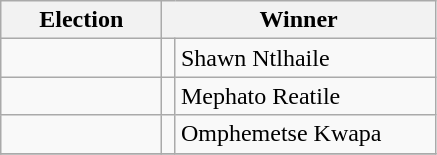<table class=wikitable>
<tr>
<th width=100>Election</th>
<th width=175 colspan=2>Winner</th>
</tr>
<tr>
<td></td>
<td bgcolor=></td>
<td>Shawn Ntlhaile</td>
</tr>
<tr>
<td></td>
<td bgcolor=></td>
<td>Mephato Reatile</td>
</tr>
<tr>
<td></td>
<td bgcolor=></td>
<td>Omphemetse Kwapa</td>
</tr>
<tr>
</tr>
</table>
